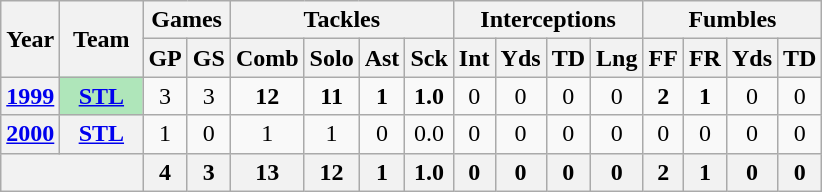<table class="wikitable" style="text-align:center">
<tr>
<th rowspan="2">Year</th>
<th rowspan="2">Team</th>
<th colspan="2">Games</th>
<th colspan="4">Tackles</th>
<th colspan="4">Interceptions</th>
<th colspan="4">Fumbles</th>
</tr>
<tr>
<th>GP</th>
<th>GS</th>
<th>Comb</th>
<th>Solo</th>
<th>Ast</th>
<th>Sck</th>
<th>Int</th>
<th>Yds</th>
<th>TD</th>
<th>Lng</th>
<th>FF</th>
<th>FR</th>
<th>Yds</th>
<th>TD</th>
</tr>
<tr>
<th><a href='#'>1999</a></th>
<th style="background:#afe6ba; width:3em;"><a href='#'>STL</a></th>
<td>3</td>
<td>3</td>
<td><strong>12</strong></td>
<td><strong>11</strong></td>
<td><strong>1</strong></td>
<td><strong>1.0</strong></td>
<td>0</td>
<td>0</td>
<td>0</td>
<td>0</td>
<td><strong>2</strong></td>
<td><strong>1</strong></td>
<td>0</td>
<td>0</td>
</tr>
<tr>
<th><a href='#'>2000</a></th>
<th><a href='#'>STL</a></th>
<td>1</td>
<td>0</td>
<td>1</td>
<td>1</td>
<td>0</td>
<td>0.0</td>
<td>0</td>
<td>0</td>
<td>0</td>
<td>0</td>
<td>0</td>
<td>0</td>
<td>0</td>
<td>0</td>
</tr>
<tr>
<th colspan="2"></th>
<th>4</th>
<th>3</th>
<th>13</th>
<th>12</th>
<th>1</th>
<th>1.0</th>
<th>0</th>
<th>0</th>
<th>0</th>
<th>0</th>
<th>2</th>
<th>1</th>
<th>0</th>
<th>0</th>
</tr>
</table>
